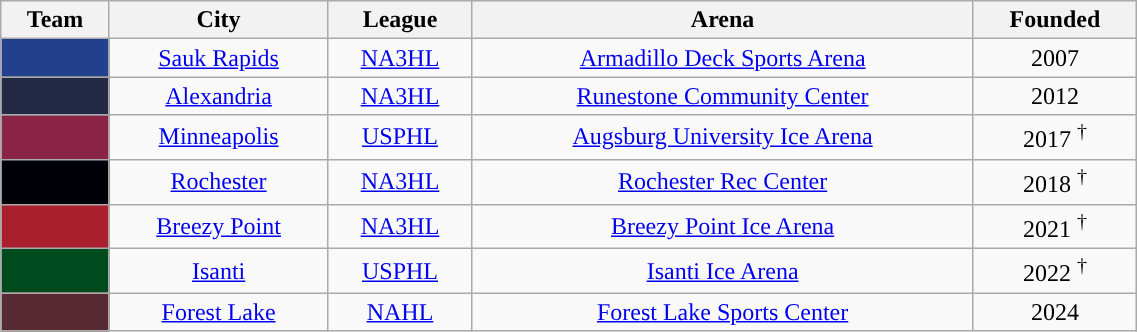<table class="wikitable sortable" width="60%" style="text-align: center;">
<tr>
<th>Team</th>
<th>City</th>
<th>League</th>
<th>Arena</th>
<th>Founded</th>
</tr>
<tr>
<td style="color:white; background:#22408e; "><strong><a href='#'></a></strong></td>
<td><a href='#'>Sauk Rapids</a></td>
<td><a href='#'>NA3HL</a></td>
<td><a href='#'>Armadillo Deck Sports Arena</a></td>
<td>2007</td>
</tr>
<tr style="text-align: center;">
<td style="color:white; background:#242946; "><strong><a href='#'></a></strong></td>
<td><a href='#'>Alexandria</a></td>
<td><a href='#'>NA3HL</a></td>
<td><a href='#'>Runestone Community Center</a></td>
<td>2012</td>
</tr>
<tr>
<td style="color:white; background:#892446; "><strong><a href='#'></a></strong></td>
<td><a href='#'>Minneapolis</a></td>
<td><a href='#'>USPHL</a></td>
<td><a href='#'>Augsburg University Ice Arena</a></td>
<td>2017 <sup>†</sup></td>
</tr>
<tr style="text-align: center;">
<td style="color:white; background:#000008; "><strong><a href='#'></a></strong></td>
<td><a href='#'>Rochester</a></td>
<td><a href='#'>NA3HL</a></td>
<td><a href='#'>Rochester Rec Center</a></td>
<td>2018 <sup>†</sup></td>
</tr>
<tr>
<td style="color:white; background:#aa1f2e; "><strong><a href='#'></a></strong></td>
<td><a href='#'>Breezy Point</a></td>
<td><a href='#'>NA3HL</a></td>
<td><a href='#'>Breezy Point Ice Arena</a></td>
<td>2021 <sup>†</sup></td>
</tr>
<tr style="text-align: center;">
<td style="color:white; background:#004b1e; "><strong><a href='#'></a></strong></td>
<td><a href='#'>Isanti</a></td>
<td><a href='#'>USPHL</a></td>
<td><a href='#'>Isanti Ice Arena</a></td>
<td>2022 <sup>†</sup></td>
</tr>
<tr>
<td style="color:white; background:#572932; "><strong><a href='#'></a></strong></td>
<td><a href='#'>Forest Lake</a></td>
<td><a href='#'>NAHL</a></td>
<td><a href='#'>Forest Lake Sports Center</a></td>
<td>2024</td>
</tr>
</table>
